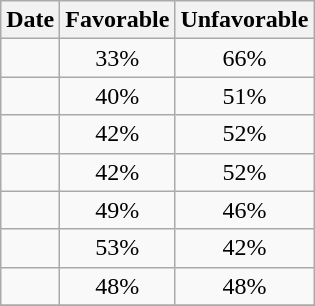<table class="wikitable floatright">
<tr>
<th>Date</th>
<th>Favorable</th>
<th>Unfavorable</th>
</tr>
<tr>
<td></td>
<td align="center">33%</td>
<td align="center">66%</td>
</tr>
<tr>
<td></td>
<td align="center">40%</td>
<td align="center">51%</td>
</tr>
<tr>
<td></td>
<td align="center">42%</td>
<td align="center">52%</td>
</tr>
<tr>
<td></td>
<td align="center">42%</td>
<td align="center">52%</td>
</tr>
<tr>
<td></td>
<td align="center">49%</td>
<td align="center">46%</td>
</tr>
<tr>
<td></td>
<td align="center">53%</td>
<td align="center">42%</td>
</tr>
<tr>
<td></td>
<td align="center">48%</td>
<td align="center">48%</td>
</tr>
<tr>
</tr>
</table>
